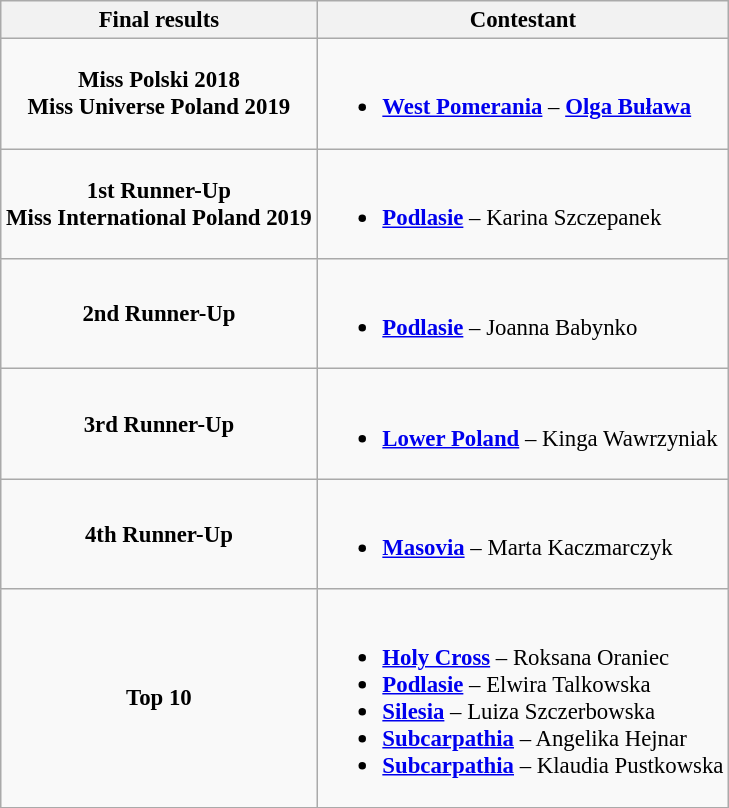<table class="wikitable sortable" style="font-size: 95%;">
<tr>
<th>Final results</th>
<th>Contestant</th>
</tr>
<tr>
<td style="text-align:center;"><strong>Miss Polski 2018</strong><br><strong>Miss Universe Poland 2019</strong></td>
<td><br><ul><li> <strong><a href='#'>West Pomerania</a></strong> – <strong><a href='#'>Olga Buława</a></strong></li></ul></td>
</tr>
<tr>
<td style="text-align:center;"><strong>1st Runner-Up</strong><br><strong>Miss International Poland 2019</strong></td>
<td><br><ul><li> <strong><a href='#'>Podlasie</a></strong> – Karina Szczepanek</li></ul></td>
</tr>
<tr>
<td style="text-align:center;"><strong>2nd Runner-Up</strong></td>
<td><br><ul><li> <strong><a href='#'>Podlasie</a></strong> – Joanna Babynko</li></ul></td>
</tr>
<tr>
<td style="text-align:center;"><strong>3rd Runner-Up</strong></td>
<td><br><ul><li> <strong><a href='#'>Lower Poland</a></strong> – Kinga Wawrzyniak</li></ul></td>
</tr>
<tr>
<td style="text-align:center;"><strong>4th Runner-Up</strong></td>
<td><br><ul><li> <strong><a href='#'>Masovia</a></strong> – Marta Kaczmarczyk</li></ul></td>
</tr>
<tr>
<td style="text-align:center;"><strong>Top 10</strong></td>
<td><br><ul><li> <strong><a href='#'>Holy Cross</a></strong> – Roksana Oraniec</li><li> <strong><a href='#'>Podlasie</a></strong> – Elwira Talkowska</li><li> <strong><a href='#'>Silesia</a></strong> – Luiza Szczerbowska</li><li> <strong><a href='#'>Subcarpathia</a></strong> – Angelika Hejnar</li><li> <strong><a href='#'>Subcarpathia</a></strong> – Klaudia Pustkowska</li></ul></td>
</tr>
<tr>
</tr>
</table>
